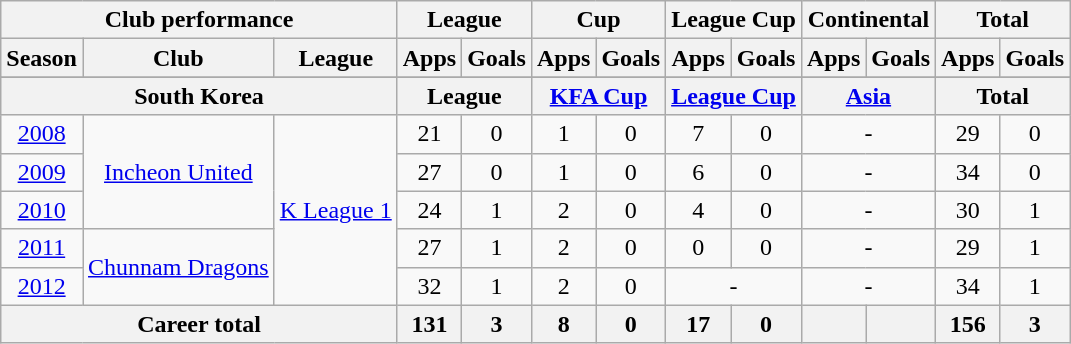<table class="wikitable" style="text-align:center">
<tr>
<th colspan=3>Club performance</th>
<th colspan=2>League</th>
<th colspan=2>Cup</th>
<th colspan=2>League Cup</th>
<th colspan=2>Continental</th>
<th colspan=2>Total</th>
</tr>
<tr>
<th>Season</th>
<th>Club</th>
<th>League</th>
<th>Apps</th>
<th>Goals</th>
<th>Apps</th>
<th>Goals</th>
<th>Apps</th>
<th>Goals</th>
<th>Apps</th>
<th>Goals</th>
<th>Apps</th>
<th>Goals</th>
</tr>
<tr>
</tr>
<tr>
<th colspan=3>South Korea</th>
<th colspan=2>League</th>
<th colspan=2><a href='#'>KFA Cup</a></th>
<th colspan=2><a href='#'>League Cup</a></th>
<th colspan=2><a href='#'>Asia</a></th>
<th colspan=2>Total</th>
</tr>
<tr>
<td><a href='#'>2008</a></td>
<td rowspan="3"><a href='#'>Incheon United</a></td>
<td rowspan="5"><a href='#'>K League 1</a></td>
<td>21</td>
<td>0</td>
<td>1</td>
<td>0</td>
<td>7</td>
<td>0</td>
<td colspan="2">-</td>
<td>29</td>
<td>0</td>
</tr>
<tr>
<td><a href='#'>2009</a></td>
<td>27</td>
<td>0</td>
<td>1</td>
<td>0</td>
<td>6</td>
<td>0</td>
<td colspan="2">-</td>
<td>34</td>
<td>0</td>
</tr>
<tr>
<td><a href='#'>2010</a></td>
<td>24</td>
<td>1</td>
<td>2</td>
<td>0</td>
<td>4</td>
<td>0</td>
<td colspan="2">-</td>
<td>30</td>
<td>1</td>
</tr>
<tr>
<td><a href='#'>2011</a></td>
<td rowspan="2"><a href='#'>Chunnam Dragons</a></td>
<td>27</td>
<td>1</td>
<td>2</td>
<td>0</td>
<td>0</td>
<td>0</td>
<td colspan="2">-</td>
<td>29</td>
<td>1</td>
</tr>
<tr>
<td><a href='#'>2012</a></td>
<td>32</td>
<td>1</td>
<td>2</td>
<td>0</td>
<td colspan="2">-</td>
<td colspan="2">-</td>
<td>34</td>
<td>1</td>
</tr>
<tr>
<th colspan=3>Career total</th>
<th>131</th>
<th>3</th>
<th>8</th>
<th>0</th>
<th>17</th>
<th>0</th>
<th></th>
<th></th>
<th>156</th>
<th>3</th>
</tr>
</table>
